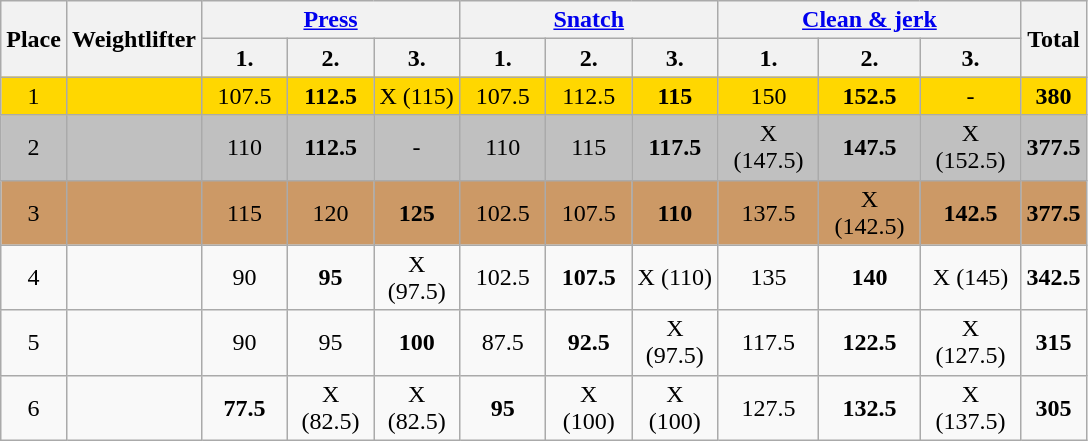<table class=wikitable style="text-align:center">
<tr>
<th rowspan=2>Place</th>
<th rowspan=2>Weightlifter</th>
<th colspan=3><a href='#'>Press</a></th>
<th colspan=3><a href='#'>Snatch</a></th>
<th colspan=3><a href='#'>Clean & jerk</a></th>
<th rowspan=2>Total</th>
</tr>
<tr>
<th align=center width=50>1.</th>
<th align=center width=50>2.</th>
<th align=center width=50>3.</th>
<th align=center width=50>1.</th>
<th align=center width=50>2.</th>
<th align=center width=50>3.</th>
<th align=center width=60>1.</th>
<th align=center width=60>2.</th>
<th align=center width=60>3.</th>
</tr>
<tr bgcolor=gold>
<td>1</td>
<td align=left></td>
<td>107.5</td>
<td><strong>112.5</strong></td>
<td>X (115)</td>
<td>107.5</td>
<td>112.5</td>
<td><strong>115</strong></td>
<td>150</td>
<td><strong>152.5</strong></td>
<td>-</td>
<td><strong>380</strong></td>
</tr>
<tr bgcolor=silver>
<td>2</td>
<td align=left></td>
<td>110</td>
<td><strong>112.5</strong></td>
<td>-</td>
<td>110</td>
<td>115</td>
<td><strong>117.5</strong></td>
<td>X (147.5)</td>
<td><strong>147.5</strong></td>
<td>X (152.5)</td>
<td><strong>377.5</strong></td>
</tr>
<tr bgcolor=cc9966>
<td>3</td>
<td align=left></td>
<td>115</td>
<td>120</td>
<td><strong>125</strong></td>
<td>102.5</td>
<td>107.5</td>
<td><strong>110</strong></td>
<td>137.5</td>
<td>X (142.5)</td>
<td><strong>142.5</strong></td>
<td><strong>377.5</strong></td>
</tr>
<tr>
<td>4</td>
<td align=left></td>
<td>90</td>
<td><strong>95</strong></td>
<td>X (97.5)</td>
<td>102.5</td>
<td><strong>107.5</strong></td>
<td>X (110)</td>
<td>135</td>
<td><strong>140</strong></td>
<td>X (145)</td>
<td><strong>342.5</strong></td>
</tr>
<tr>
<td>5</td>
<td align=left></td>
<td>90</td>
<td>95</td>
<td><strong>100</strong></td>
<td>87.5</td>
<td><strong>92.5</strong></td>
<td>X (97.5)</td>
<td>117.5</td>
<td><strong>122.5</strong></td>
<td>X (127.5)</td>
<td><strong>315</strong></td>
</tr>
<tr>
<td>6</td>
<td align=left></td>
<td><strong>77.5</strong></td>
<td>X (82.5)</td>
<td>X (82.5)</td>
<td><strong>95</strong></td>
<td>X (100)</td>
<td>X (100)</td>
<td>127.5</td>
<td><strong>132.5</strong></td>
<td>X (137.5)</td>
<td><strong>305</strong></td>
</tr>
</table>
